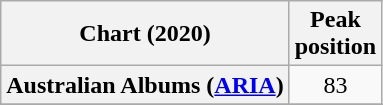<table class="wikitable sortable plainrowheaders" style="text-align:center">
<tr>
<th scope="col">Chart (2020)</th>
<th scope="col">Peak<br>position</th>
</tr>
<tr>
<th scope="row">Australian Albums (<a href='#'>ARIA</a>)</th>
<td>83</td>
</tr>
<tr>
</tr>
<tr>
</tr>
<tr>
</tr>
</table>
